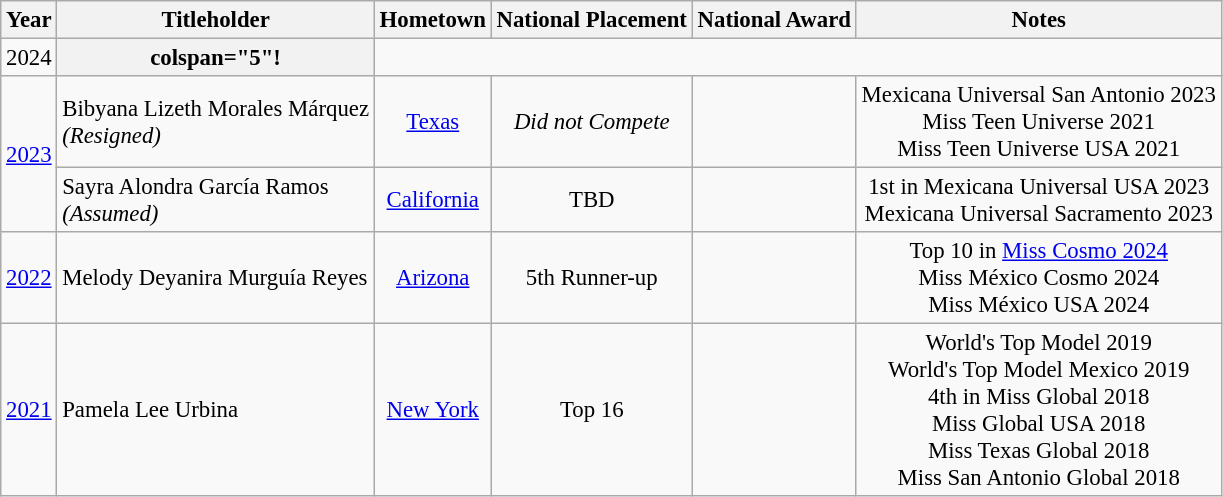<table class="wikitable sortable" style="font-size:95%;">
<tr>
<th>Year</th>
<th>Titleholder</th>
<th>Hometown</th>
<th>National Placement</th>
<th>National Award</th>
<th>Notes</th>
</tr>
<tr>
<td align="center">2024</td>
<th>colspan="5"!</th>
</tr>
<tr>
<td rowspan=2 align="center"><a href='#'>2023</a></td>
<td>Bibyana Lizeth Morales Márquez<br><em>(Resigned)</em></td>
<td align="center"><a href='#'>Texas</a></td>
<td align="center"><em>Did not Compete</em></td>
<td align="center"></td>
<td align="center">Mexicana Universal San Antonio 2023<br>Miss Teen Universe 2021<br>Miss Teen Universe USA 2021</td>
</tr>
<tr>
<td>Sayra Alondra García Ramos<br><em>(Assumed)</em></td>
<td align="center"><a href='#'>California</a></td>
<td align="center">TBD</td>
<td align="center"></td>
<td align="center">1st in Mexicana Universal USA 2023<br>Mexicana Universal Sacramento 2023</td>
</tr>
<tr>
<td align="center"><a href='#'>2022</a></td>
<td>Melody Deyanira Murguía Reyes</td>
<td align="center"><a href='#'>Arizona</a></td>
<td align="center">5th Runner-up</td>
<td align="center"></td>
<td align="center">Top 10 in <a href='#'>Miss Cosmo 2024</a><br>Miss México Cosmo 2024<br>Miss México USA 2024</td>
</tr>
<tr>
<td align="center"><a href='#'>2021</a></td>
<td>Pamela Lee Urbina</td>
<td align="center"><a href='#'>New York</a></td>
<td align="center">Top 16</td>
<td align="center"></td>
<td align="center">World's Top Model 2019<br>World's Top Model Mexico 2019<br>4th in Miss Global 2018<br>Miss Global USA 2018<br>Miss Texas Global 2018<br>Miss San Antonio Global 2018</td>
</tr>
</table>
